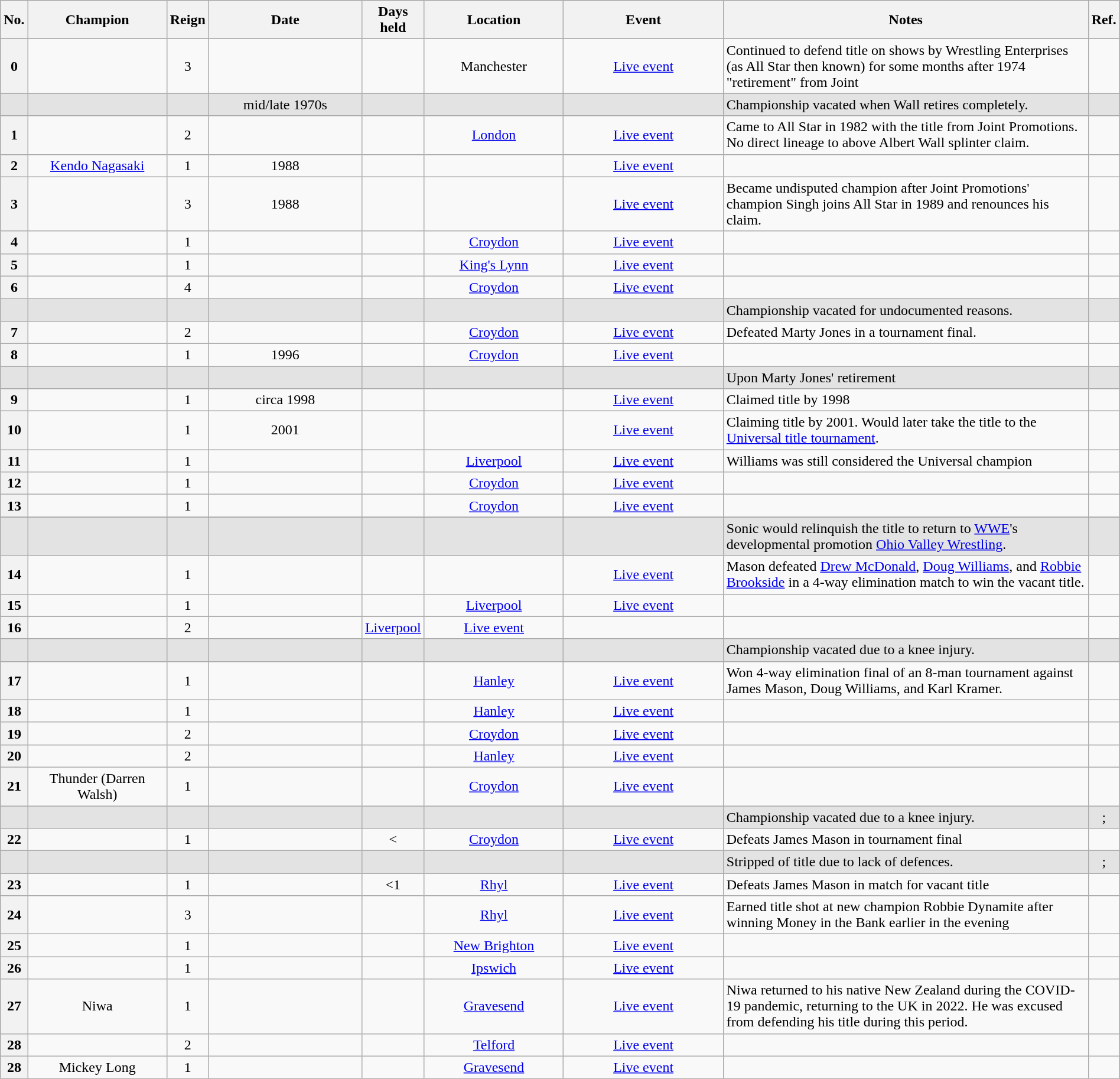<table class="wikitable sortable" style="text-align: center" width=100%>
<tr>
<th width=0 data-sort-type="number">No.</th>
<th width=14%>Champion</th>
<th width=0>Reign</th>
<th width=16%>Date</th>
<th width=0 data-sort-type="number">Days held</th>
<th width=14%>Location</th>
<th width=17%>Event</th>
<th width=51% class="unsortable">Notes</th>
<th width=0 class="unsortable">Ref.</th>
</tr>
<tr>
<th>0</th>
<td></td>
<td>3</td>
<td></td>
<td></td>
<td>Manchester</td>
<td><a href='#'>Live event</a></td>
<td align=left>Continued to defend title on shows by Wrestling Enterprises (as All Star then known) for some months after 1974 "retirement" from Joint</td>
<td></td>
</tr>
<tr style="background-color:#e3e3e3">
<td></td>
<td></td>
<td></td>
<td>mid/late 1970s</td>
<td></td>
<td></td>
<td></td>
<td align=left>Championship vacated when Wall retires completely.</td>
<td> </td>
</tr>
<tr>
<th>1</th>
<td></td>
<td>2</td>
<td></td>
<td></td>
<td><a href='#'>London</a></td>
<td><a href='#'>Live event</a></td>
<td align=left>Came to All Star in 1982 with the title from Joint Promotions.  No direct lineage to above Albert Wall splinter claim.</td>
<td> </td>
</tr>
<tr>
<th>2</th>
<td><a href='#'>Kendo Nagasaki</a></td>
<td>1</td>
<td>1988</td>
<td></td>
<td></td>
<td><a href='#'>Live event</a></td>
<td align=left> </td>
<td> </td>
</tr>
<tr>
<th>3</th>
<td></td>
<td>3</td>
<td>1988</td>
<td></td>
<td></td>
<td><a href='#'>Live event</a></td>
<td align=left>Became undisputed champion after Joint Promotions' champion Singh joins All Star in 1989 and renounces his claim.</td>
<td> </td>
</tr>
<tr>
<th>4</th>
<td></td>
<td>1</td>
<td></td>
<td></td>
<td><a href='#'>Croydon</a></td>
<td><a href='#'>Live event</a></td>
<td align=left> </td>
<td> </td>
</tr>
<tr>
<th>5</th>
<td></td>
<td>1</td>
<td></td>
<td></td>
<td><a href='#'>King's Lynn</a></td>
<td><a href='#'>Live event</a></td>
<td align=left> </td>
<td> </td>
</tr>
<tr>
<th>6</th>
<td></td>
<td>4</td>
<td></td>
<td></td>
<td><a href='#'>Croydon</a></td>
<td><a href='#'>Live event</a></td>
<td align=left> </td>
<td> </td>
</tr>
<tr style="background-color:#e3e3e3">
<td></td>
<td></td>
<td></td>
<td></td>
<td></td>
<td></td>
<td></td>
<td align=left>Championship vacated for undocumented reasons.</td>
<td> </td>
</tr>
<tr>
<th>7</th>
<td></td>
<td>2</td>
<td></td>
<td></td>
<td><a href='#'>Croydon</a></td>
<td><a href='#'>Live event</a></td>
<td align=left>Defeated Marty Jones in a tournament final.</td>
<td> </td>
</tr>
<tr>
<th>8</th>
<td></td>
<td>1</td>
<td>1996</td>
<td></td>
<td><a href='#'>Croydon</a></td>
<td><a href='#'>Live event</a></td>
<td align=left> </td>
<td> </td>
</tr>
<tr style="background-color:#e3e3e3">
<td></td>
<td></td>
<td></td>
<td></td>
<td></td>
<td></td>
<td></td>
<td align=left>Upon Marty Jones' retirement</td>
<td> </td>
</tr>
<tr>
<th>9</th>
<td></td>
<td>1</td>
<td>circa 1998</td>
<td></td>
<td></td>
<td><a href='#'>Live event</a></td>
<td align=left>Claimed title by 1998</td>
<td> </td>
</tr>
<tr>
<th>10</th>
<td></td>
<td>1</td>
<td>2001</td>
<td></td>
<td></td>
<td><a href='#'>Live event</a></td>
<td align=left>Claiming title by 2001. Would later take the title to the <a href='#'>Universal title tournament</a>.</td>
<td> </td>
</tr>
<tr>
<th>11</th>
<td></td>
<td>1</td>
<td></td>
<td></td>
<td><a href='#'>Liverpool</a></td>
<td><a href='#'>Live event</a></td>
<td align=left>Williams was still considered the Universal champion</td>
<td> </td>
</tr>
<tr>
<th>12</th>
<td></td>
<td>1</td>
<td></td>
<td></td>
<td><a href='#'>Croydon</a></td>
<td><a href='#'>Live event</a></td>
<td align=left> </td>
<td> </td>
</tr>
<tr>
<th>13</th>
<td></td>
<td>1</td>
<td></td>
<td></td>
<td><a href='#'>Croydon</a></td>
<td><a href='#'>Live event</a></td>
<td align=left> </td>
<td> </td>
</tr>
<tr>
</tr>
<tr style="background-color:#e3e3e3">
<td></td>
<td></td>
<td></td>
<td></td>
<td></td>
<td></td>
<td></td>
<td align=left>Sonic would relinquish the title to return to <a href='#'>WWE</a>'s developmental promotion <a href='#'>Ohio Valley Wrestling</a>.</td>
<td> </td>
</tr>
<tr>
<th>14</th>
<td></td>
<td>1</td>
<td></td>
<td></td>
<td></td>
<td><a href='#'>Live event</a></td>
<td align=left>Mason defeated <a href='#'>Drew McDonald</a>, <a href='#'>Doug Williams</a>, and <a href='#'>Robbie Brookside</a> in a 4-way elimination match to win the vacant title.</td>
<td> </td>
</tr>
<tr>
<th>15</th>
<td></td>
<td>1</td>
<td></td>
<td></td>
<td><a href='#'>Liverpool</a></td>
<td><a href='#'>Live event</a></td>
<td align=left> </td>
<td></td>
</tr>
<tr>
<th>16</th>
<td></td>
<td>2</td>
<td></td>
<td><a href='#'>Liverpool</a></td>
<td><a href='#'>Live event</a></td>
<td align=left> </td>
<td> </td>
</tr>
<tr style="background-color:#e3e3e3">
<td></td>
<td></td>
<td></td>
<td></td>
<td></td>
<td></td>
<td></td>
<td align=left>Championship vacated due to a knee injury.</td>
<td> </td>
</tr>
<tr>
<th>17</th>
<td></td>
<td>1</td>
<td></td>
<td></td>
<td><a href='#'>Hanley</a></td>
<td><a href='#'>Live event</a></td>
<td align=left>Won 4-way elimination final of an 8-man tournament against James Mason, Doug Williams, and Karl Kramer.</td>
<td> </td>
</tr>
<tr>
<th>18</th>
<td></td>
<td>1</td>
<td></td>
<td></td>
<td><a href='#'>Hanley</a></td>
<td><a href='#'>Live event</a></td>
<td align=left> </td>
<td> </td>
</tr>
<tr>
<th>19</th>
<td></td>
<td>2</td>
<td></td>
<td></td>
<td><a href='#'>Croydon</a></td>
<td><a href='#'>Live event</a></td>
<td align=left> </td>
<td> </td>
</tr>
<tr>
<th>20</th>
<td></td>
<td>2</td>
<td></td>
<td></td>
<td><a href='#'>Hanley</a></td>
<td><a href='#'>Live event</a></td>
<td align=left> </td>
<td> </td>
</tr>
<tr>
<th>21</th>
<td>Thunder (Darren Walsh)</td>
<td>1</td>
<td></td>
<td></td>
<td><a href='#'>Croydon</a></td>
<td><a href='#'>Live event</a></td>
<td align=left> </td>
<td> </td>
</tr>
<tr style="background-color:#e3e3e3">
<td></td>
<td></td>
<td></td>
<td></td>
<td></td>
<td></td>
<td></td>
<td align=left>Championship vacated due to a knee injury.</td>
<td>;</td>
</tr>
<tr>
<th>22</th>
<td></td>
<td>1</td>
<td></td>
<td><</td>
<td><a href='#'>Croydon</a></td>
<td><a href='#'>Live event</a></td>
<td align=left>Defeats James Mason in tournament final  </td>
<td> </td>
</tr>
<tr style="background-color:#e3e3e3">
<td></td>
<td></td>
<td></td>
<td></td>
<td></td>
<td></td>
<td></td>
<td align=left>Stripped of title due to lack of defences.</td>
<td>;</td>
</tr>
<tr>
<th>23</th>
<td></td>
<td>1</td>
<td></td>
<td><1</td>
<td><a href='#'>Rhyl</a></td>
<td><a href='#'>Live event</a></td>
<td align=left>Defeats James Mason in match for vacant title  </td>
<td> </td>
</tr>
<tr>
<th>24</th>
<td></td>
<td>3</td>
<td></td>
<td></td>
<td><a href='#'>Rhyl</a></td>
<td><a href='#'>Live event</a></td>
<td align=left>Earned title shot at new champion Robbie Dynamite after winning Money in the Bank earlier in the evening  </td>
<td> </td>
</tr>
<tr>
<th>25</th>
<td></td>
<td>1</td>
<td></td>
<td></td>
<td><a href='#'>New Brighton</a></td>
<td><a href='#'>Live event</a></td>
<td align=left> </td>
<td> </td>
</tr>
<tr>
<th>26</th>
<td></td>
<td>1</td>
<td></td>
<td></td>
<td><a href='#'>Ipswich</a></td>
<td><a href='#'>Live event</a></td>
<td align=left> </td>
<td> </td>
</tr>
<tr>
<th>27</th>
<td>Niwa</td>
<td>1</td>
<td></td>
<td></td>
<td><a href='#'>Gravesend</a></td>
<td><a href='#'>Live event</a></td>
<td align=left>Niwa returned to his native New Zealand during the COVID-19 pandemic, returning to the UK in 2022.  He was excused from defending his title during this period.</td>
<td> </td>
</tr>
<tr>
<th>28</th>
<td></td>
<td>2</td>
<td></td>
<td></td>
<td><a href='#'>Telford</a></td>
<td><a href='#'>Live event</a></td>
<td align=left></td>
<td> </td>
</tr>
<tr>
<th>28</th>
<td>Mickey Long</td>
<td>1</td>
<td></td>
<td></td>
<td><a href='#'>Gravesend</a></td>
<td><a href='#'>Live event</a></td>
<td align=left></td>
<td> </td>
</tr>
</table>
